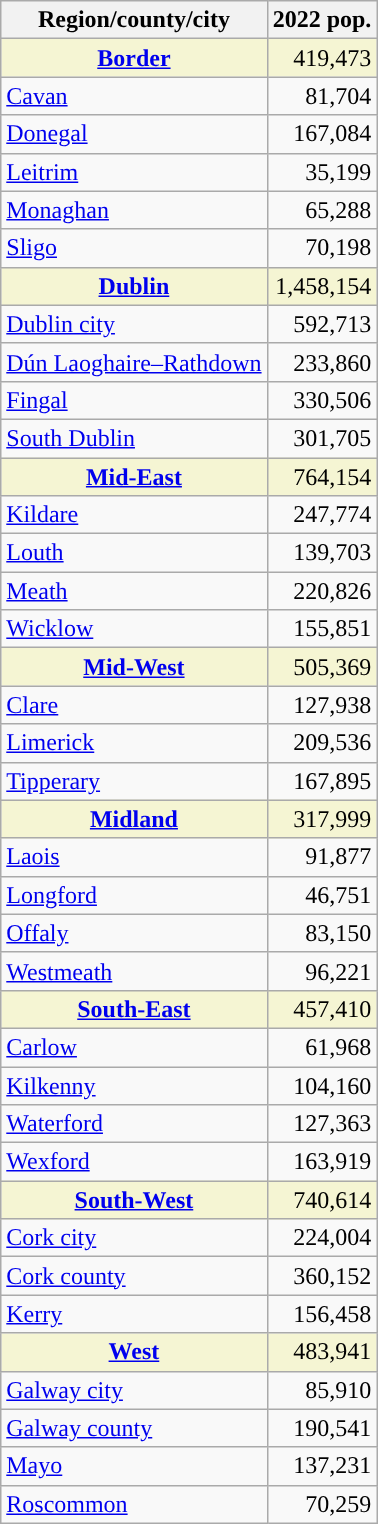<table class="wikitable sortable" style="text-align:right;">
<tr>
<th scope="col">Region/county/city</th>
<th scope="col">2022 pop.</th>
</tr>
<tr style="background:#f5f5d3;">
<td style="text-align:center"><strong><a href='#'>Border</a></strong></td>
<td>419,473</td>
</tr>
<tr>
<td style="text-align:left"><a href='#'>Cavan</a></td>
<td>81,704</td>
</tr>
<tr>
<td style="text-align:left"><a href='#'>Donegal</a></td>
<td>167,084</td>
</tr>
<tr>
<td style="text-align:left"><a href='#'>Leitrim</a></td>
<td>35,199</td>
</tr>
<tr>
<td style="text-align:left"><a href='#'>Monaghan</a></td>
<td>65,288</td>
</tr>
<tr>
<td style="text-align:left"><a href='#'>Sligo</a></td>
<td>70,198</td>
</tr>
<tr style="background:#f5f5d3;">
<td style="text-align:center"><strong><a href='#'>Dublin</a></strong></td>
<td>1,458,154</td>
</tr>
<tr>
<td style="text-align:left"><a href='#'>Dublin city</a></td>
<td>592,713</td>
</tr>
<tr>
<td style="text-align:left"><a href='#'>Dún Laoghaire–Rathdown</a></td>
<td>233,860</td>
</tr>
<tr>
<td style="text-align:left"><a href='#'>Fingal</a></td>
<td>330,506</td>
</tr>
<tr>
<td style="text-align:left"><a href='#'>South Dublin</a></td>
<td>301,705</td>
</tr>
<tr style="background:#f5f5d3;">
<td style="text-align:center"><strong><a href='#'>Mid-East</a></strong></td>
<td>764,154</td>
</tr>
<tr>
<td style="text-align:left"><a href='#'>Kildare</a></td>
<td>247,774</td>
</tr>
<tr>
<td style="text-align:left"><a href='#'>Louth</a></td>
<td>139,703</td>
</tr>
<tr>
<td style="text-align:left"><a href='#'>Meath</a></td>
<td>220,826</td>
</tr>
<tr>
<td style="text-align:left"><a href='#'>Wicklow</a></td>
<td>155,851</td>
</tr>
<tr style="background:#f5f5d3;">
<td style="text-align:center"><strong><a href='#'>Mid-West</a></strong></td>
<td>505,369</td>
</tr>
<tr>
<td style="text-align:left"><a href='#'>Clare</a></td>
<td>127,938</td>
</tr>
<tr>
<td style="text-align:left"><a href='#'>Limerick</a></td>
<td>209,536</td>
</tr>
<tr>
<td style="text-align:left"><a href='#'>Tipperary</a></td>
<td>167,895</td>
</tr>
<tr style="background:#f5f5d3;">
<td style="text-align:center"><strong><a href='#'>Midland</a></strong></td>
<td>317,999</td>
</tr>
<tr>
<td style="text-align:left"><a href='#'>Laois</a></td>
<td>91,877</td>
</tr>
<tr>
<td style="text-align:left"><a href='#'>Longford</a></td>
<td>46,751</td>
</tr>
<tr>
<td style="text-align:left"><a href='#'>Offaly</a></td>
<td>83,150</td>
</tr>
<tr>
<td style="text-align:left"><a href='#'>Westmeath</a></td>
<td>96,221</td>
</tr>
<tr style="background:#f5f5d3;">
<td style="text-align:center"><strong><a href='#'>South-East</a></strong></td>
<td>457,410</td>
</tr>
<tr>
<td style="text-align:left"><a href='#'>Carlow</a></td>
<td>61,968</td>
</tr>
<tr>
<td style="text-align:left"><a href='#'>Kilkenny</a></td>
<td>104,160</td>
</tr>
<tr>
<td style="text-align:left"><a href='#'>Waterford</a></td>
<td>127,363</td>
</tr>
<tr>
<td style="text-align:left"><a href='#'>Wexford</a></td>
<td>163,919</td>
</tr>
<tr style="background:#f5f5d3;">
<td style="text-align:center"><strong><a href='#'>South-West</a></strong></td>
<td>740,614</td>
</tr>
<tr>
<td style="text-align:left"><a href='#'>Cork city</a></td>
<td>224,004</td>
</tr>
<tr>
<td style="text-align:left"><a href='#'>Cork county</a></td>
<td>360,152</td>
</tr>
<tr>
<td style="text-align:left"><a href='#'>Kerry</a></td>
<td>156,458</td>
</tr>
<tr style="background:#f5f5d3;">
<td style="text-align:center"><strong><a href='#'>West</a></strong></td>
<td>483,941</td>
</tr>
<tr>
<td style="text-align:left"><a href='#'>Galway city</a></td>
<td>85,910</td>
</tr>
<tr>
<td style="text-align:left"><a href='#'>Galway county</a></td>
<td>190,541</td>
</tr>
<tr>
<td style="text-align:left"><a href='#'>Mayo</a></td>
<td>137,231</td>
</tr>
<tr>
<td style="text-align:left"><a href='#'>Roscommon</a></td>
<td>70,259</td>
</tr>
</table>
